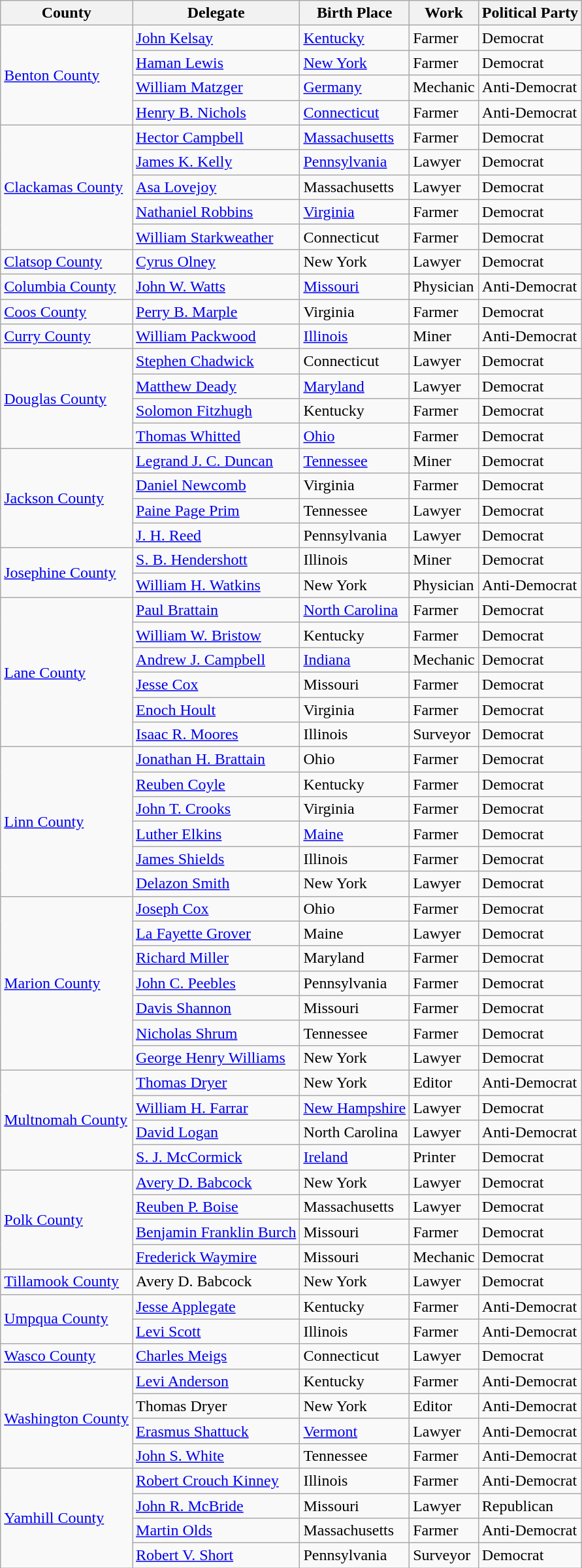<table class="wikitable sortable">
<tr>
<th>County</th>
<th>Delegate</th>
<th>Birth Place</th>
<th>Work</th>
<th>Political Party</th>
</tr>
<tr>
<td rowspan="4"><a href='#'>Benton County</a></td>
<td><a href='#'>John Kelsay</a></td>
<td><a href='#'>Kentucky</a></td>
<td>Farmer</td>
<td>Democrat</td>
</tr>
<tr>
<td><a href='#'>Haman Lewis</a></td>
<td><a href='#'>New York</a></td>
<td>Farmer</td>
<td>Democrat</td>
</tr>
<tr>
<td><a href='#'>William Matzger</a></td>
<td><a href='#'>Germany</a></td>
<td>Mechanic</td>
<td>Anti-Democrat</td>
</tr>
<tr>
<td><a href='#'>Henry B. Nichols</a></td>
<td><a href='#'>Connecticut</a></td>
<td>Farmer</td>
<td>Anti-Democrat</td>
</tr>
<tr>
<td rowspan="5"><a href='#'>Clackamas County</a></td>
<td><a href='#'>Hector Campbell</a></td>
<td><a href='#'>Massachusetts</a></td>
<td>Farmer</td>
<td>Democrat</td>
</tr>
<tr>
<td><a href='#'>James K. Kelly</a></td>
<td><a href='#'>Pennsylvania</a></td>
<td>Lawyer</td>
<td>Democrat</td>
</tr>
<tr>
<td><a href='#'>Asa Lovejoy</a></td>
<td>Massachusetts</td>
<td>Lawyer</td>
<td>Democrat</td>
</tr>
<tr>
<td><a href='#'>Nathaniel Robbins</a></td>
<td><a href='#'>Virginia</a></td>
<td>Farmer</td>
<td>Democrat</td>
</tr>
<tr>
<td><a href='#'>William Starkweather</a></td>
<td>Connecticut</td>
<td>Farmer</td>
<td>Democrat</td>
</tr>
<tr>
<td><a href='#'>Clatsop County</a></td>
<td><a href='#'>Cyrus Olney</a></td>
<td>New York</td>
<td>Lawyer</td>
<td>Democrat</td>
</tr>
<tr>
<td><a href='#'>Columbia County</a></td>
<td><a href='#'>John W. Watts</a></td>
<td><a href='#'>Missouri</a></td>
<td>Physician</td>
<td>Anti-Democrat</td>
</tr>
<tr>
<td><a href='#'>Coos County</a></td>
<td><a href='#'>Perry B. Marple</a></td>
<td>Virginia</td>
<td>Farmer</td>
<td>Democrat</td>
</tr>
<tr>
<td><a href='#'>Curry County</a></td>
<td><a href='#'>William Packwood</a></td>
<td><a href='#'>Illinois</a></td>
<td>Miner</td>
<td>Anti-Democrat</td>
</tr>
<tr>
<td rowspan="4"><a href='#'>Douglas County</a></td>
<td><a href='#'>Stephen Chadwick</a></td>
<td>Connecticut</td>
<td>Lawyer</td>
<td>Democrat</td>
</tr>
<tr>
<td><a href='#'>Matthew Deady</a></td>
<td><a href='#'>Maryland</a></td>
<td>Lawyer</td>
<td>Democrat</td>
</tr>
<tr>
<td><a href='#'>Solomon Fitzhugh</a></td>
<td>Kentucky</td>
<td>Farmer</td>
<td>Democrat</td>
</tr>
<tr>
<td><a href='#'>Thomas Whitted</a></td>
<td><a href='#'>Ohio</a></td>
<td>Farmer</td>
<td>Democrat</td>
</tr>
<tr>
<td rowspan="4"><a href='#'>Jackson County</a></td>
<td><a href='#'>Legrand J. C. Duncan</a></td>
<td><a href='#'>Tennessee</a></td>
<td>Miner</td>
<td>Democrat</td>
</tr>
<tr>
<td><a href='#'>Daniel Newcomb</a></td>
<td>Virginia</td>
<td>Farmer</td>
<td>Democrat</td>
</tr>
<tr>
<td><a href='#'>Paine Page Prim</a></td>
<td>Tennessee</td>
<td>Lawyer</td>
<td>Democrat</td>
</tr>
<tr>
<td><a href='#'>J. H. Reed</a></td>
<td>Pennsylvania</td>
<td>Lawyer</td>
<td>Democrat</td>
</tr>
<tr>
<td rowspan="2"><a href='#'>Josephine County</a></td>
<td><a href='#'>S. B. Hendershott</a></td>
<td>Illinois</td>
<td>Miner</td>
<td>Democrat</td>
</tr>
<tr>
<td><a href='#'>William H. Watkins</a></td>
<td>New York</td>
<td>Physician</td>
<td>Anti-Democrat</td>
</tr>
<tr>
<td rowspan="6"><a href='#'>Lane County</a></td>
<td><a href='#'>Paul Brattain</a></td>
<td><a href='#'>North Carolina</a></td>
<td>Farmer</td>
<td>Democrat</td>
</tr>
<tr>
<td><a href='#'>William W. Bristow</a></td>
<td>Kentucky</td>
<td>Farmer</td>
<td>Democrat</td>
</tr>
<tr>
<td><a href='#'>Andrew J. Campbell</a></td>
<td><a href='#'>Indiana</a></td>
<td>Mechanic</td>
<td>Democrat</td>
</tr>
<tr>
<td><a href='#'>Jesse Cox</a></td>
<td>Missouri</td>
<td>Farmer</td>
<td>Democrat</td>
</tr>
<tr>
<td><a href='#'>Enoch Hoult</a></td>
<td>Virginia</td>
<td>Farmer</td>
<td>Democrat</td>
</tr>
<tr>
<td><a href='#'>Isaac R. Moores</a></td>
<td>Illinois</td>
<td>Surveyor</td>
<td>Democrat</td>
</tr>
<tr>
<td rowspan="6"><a href='#'>Linn County</a></td>
<td><a href='#'>Jonathan H. Brattain</a></td>
<td>Ohio</td>
<td>Farmer</td>
<td>Democrat</td>
</tr>
<tr>
<td><a href='#'>Reuben Coyle</a></td>
<td>Kentucky</td>
<td>Farmer</td>
<td>Democrat</td>
</tr>
<tr>
<td><a href='#'>John T. Crooks</a></td>
<td>Virginia</td>
<td>Farmer</td>
<td>Democrat</td>
</tr>
<tr>
<td><a href='#'>Luther Elkins</a></td>
<td><a href='#'>Maine</a></td>
<td>Farmer</td>
<td>Democrat</td>
</tr>
<tr>
<td><a href='#'>James Shields</a></td>
<td>Illinois</td>
<td>Farmer</td>
<td>Democrat</td>
</tr>
<tr>
<td><a href='#'>Delazon Smith</a></td>
<td>New York</td>
<td>Lawyer</td>
<td>Democrat</td>
</tr>
<tr>
<td rowspan="7"><a href='#'>Marion County</a></td>
<td><a href='#'>Joseph Cox</a></td>
<td>Ohio</td>
<td>Farmer</td>
<td>Democrat</td>
</tr>
<tr>
<td><a href='#'>La Fayette Grover</a></td>
<td>Maine</td>
<td>Lawyer</td>
<td>Democrat</td>
</tr>
<tr>
<td><a href='#'>Richard Miller</a></td>
<td>Maryland</td>
<td>Farmer</td>
<td>Democrat</td>
</tr>
<tr>
<td><a href='#'>John C. Peebles</a></td>
<td>Pennsylvania</td>
<td>Farmer</td>
<td>Democrat</td>
</tr>
<tr>
<td><a href='#'>Davis Shannon</a></td>
<td>Missouri</td>
<td>Farmer</td>
<td>Democrat</td>
</tr>
<tr>
<td><a href='#'>Nicholas Shrum</a></td>
<td>Tennessee</td>
<td>Farmer</td>
<td>Democrat</td>
</tr>
<tr>
<td><a href='#'>George Henry Williams</a></td>
<td>New York</td>
<td>Lawyer</td>
<td>Democrat</td>
</tr>
<tr>
<td rowspan="4"><a href='#'>Multnomah County</a></td>
<td><a href='#'>Thomas Dryer</a></td>
<td>New York</td>
<td>Editor</td>
<td>Anti-Democrat</td>
</tr>
<tr>
<td><a href='#'>William H. Farrar</a></td>
<td><a href='#'>New Hampshire</a></td>
<td>Lawyer</td>
<td>Democrat</td>
</tr>
<tr>
<td><a href='#'>David Logan</a></td>
<td>North Carolina</td>
<td>Lawyer</td>
<td>Anti-Democrat</td>
</tr>
<tr>
<td><a href='#'>S. J. McCormick</a></td>
<td><a href='#'>Ireland</a></td>
<td>Printer</td>
<td>Democrat</td>
</tr>
<tr>
<td rowspan="4"><a href='#'>Polk County</a></td>
<td><a href='#'>Avery D. Babcock</a></td>
<td>New York</td>
<td>Lawyer</td>
<td>Democrat</td>
</tr>
<tr>
<td><a href='#'>Reuben P. Boise</a></td>
<td>Massachusetts</td>
<td>Lawyer</td>
<td>Democrat</td>
</tr>
<tr>
<td><a href='#'>Benjamin Franklin Burch</a></td>
<td>Missouri</td>
<td>Farmer</td>
<td>Democrat</td>
</tr>
<tr>
<td><a href='#'>Frederick Waymire</a></td>
<td>Missouri</td>
<td>Mechanic</td>
<td>Democrat</td>
</tr>
<tr>
<td><a href='#'>Tillamook County</a></td>
<td>Avery D. Babcock</td>
<td>New York</td>
<td>Lawyer</td>
<td>Democrat</td>
</tr>
<tr>
<td rowspan="2"><a href='#'>Umpqua County</a></td>
<td><a href='#'>Jesse Applegate</a></td>
<td>Kentucky</td>
<td>Farmer</td>
<td>Anti-Democrat</td>
</tr>
<tr>
<td><a href='#'>Levi Scott</a></td>
<td>Illinois</td>
<td>Farmer</td>
<td>Anti-Democrat</td>
</tr>
<tr>
<td><a href='#'>Wasco County</a></td>
<td><a href='#'>Charles Meigs</a></td>
<td>Connecticut</td>
<td>Lawyer</td>
<td>Democrat</td>
</tr>
<tr>
<td rowspan="4"><a href='#'>Washington County</a></td>
<td><a href='#'>Levi Anderson</a></td>
<td>Kentucky</td>
<td>Farmer</td>
<td>Anti-Democrat</td>
</tr>
<tr>
<td>Thomas Dryer</td>
<td>New York</td>
<td>Editor</td>
<td>Anti-Democrat</td>
</tr>
<tr>
<td><a href='#'>Erasmus Shattuck</a></td>
<td><a href='#'>Vermont</a></td>
<td>Lawyer</td>
<td>Anti-Democrat</td>
</tr>
<tr>
<td><a href='#'>John S. White</a></td>
<td>Tennessee</td>
<td>Farmer</td>
<td>Anti-Democrat</td>
</tr>
<tr>
<td rowspan="4"><a href='#'>Yamhill County</a></td>
<td><a href='#'>Robert Crouch Kinney</a></td>
<td>Illinois</td>
<td>Farmer</td>
<td>Anti-Democrat</td>
</tr>
<tr>
<td><a href='#'>John R. McBride</a></td>
<td>Missouri</td>
<td>Lawyer</td>
<td>Republican</td>
</tr>
<tr>
<td><a href='#'>Martin Olds</a></td>
<td>Massachusetts</td>
<td>Farmer</td>
<td>Anti-Democrat</td>
</tr>
<tr>
<td><a href='#'>Robert V. Short</a></td>
<td>Pennsylvania</td>
<td>Surveyor</td>
<td>Democrat</td>
</tr>
</table>
